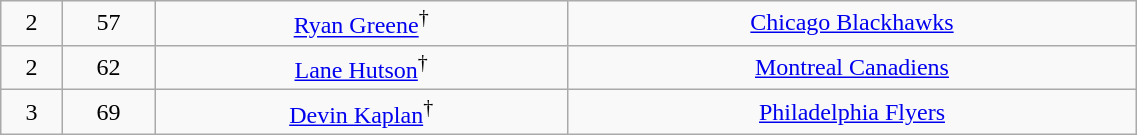<table class="wikitable" width="60%">
<tr align="center" bgcolor="">
<td>2</td>
<td>57</td>
<td><a href='#'>Ryan Greene</a><sup>†</sup></td>
<td><a href='#'>Chicago Blackhawks</a></td>
</tr>
<tr align="center" bgcolor="">
<td>2</td>
<td>62</td>
<td><a href='#'>Lane Hutson</a><sup>†</sup></td>
<td><a href='#'>Montreal Canadiens</a></td>
</tr>
<tr align="center" bgcolor="">
<td>3</td>
<td>69</td>
<td><a href='#'>Devin Kaplan</a><sup>†</sup></td>
<td><a href='#'>Philadelphia Flyers</a></td>
</tr>
</table>
